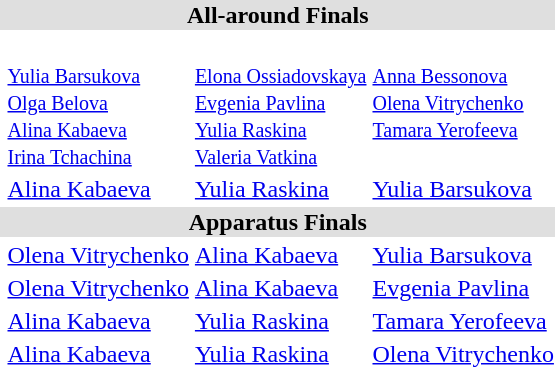<table>
<tr bgcolor="DFDFDF">
<td colspan="4" align="center"><strong>All-around Finals</strong></td>
</tr>
<tr>
<th scope=row style="text-align:left"><br></th>
<td valign="top"><br><small><a href='#'>Yulia Barsukova</a><br><a href='#'>Olga Belova</a><br><a href='#'>Alina Kabaeva</a><br><a href='#'>Irina Tchachina</a></small></td>
<td valign="top"><br><small><a href='#'>Elona Ossiadovskaya</a><br><a href='#'>Evgenia Pavlina</a><br><a href='#'>Yulia Raskina</a><br><a href='#'>Valeria Vatkina</a></small></td>
<td valign="top"><br><small><a href='#'>Anna Bessonova</a><br><a href='#'>Olena Vitrychenko</a><br><a href='#'>Tamara Yerofeeva</a></small></td>
</tr>
<tr>
<th scope=row style="text-align:left"><br></th>
<td><a href='#'>Alina Kabaeva</a><br><small></small></td>
<td><a href='#'>Yulia Raskina</a><br><small></small></td>
<td><a href='#'>Yulia Barsukova</a><br><small></small></td>
</tr>
<tr bgcolor="DFDFDF">
<td colspan="4" align="center"><strong>Apparatus Finals</strong></td>
</tr>
<tr>
<th scope=row style="text-align:left"><br></th>
<td><a href='#'>Olena Vitrychenko</a><br><small></small></td>
<td><a href='#'>Alina Kabaeva</a><br><small></small></td>
<td><a href='#'>Yulia Barsukova</a><br><small></small></td>
</tr>
<tr>
<th scope=row style="text-align:left"><br></th>
<td><a href='#'>Olena Vitrychenko</a><br><small></small></td>
<td><a href='#'>Alina Kabaeva</a><br><small></small></td>
<td><a href='#'>Evgenia Pavlina</a><br><small></small></td>
</tr>
<tr>
<th scope=row style="text-align:left"><br></th>
<td><a href='#'>Alina Kabaeva</a><br><small></small></td>
<td><a href='#'>Yulia Raskina</a><br><small></small></td>
<td><a href='#'>Tamara Yerofeeva</a><br><small></small></td>
</tr>
<tr>
<th scope=row style="text-align:left"><br></th>
<td><a href='#'>Alina Kabaeva</a><br><small></small></td>
<td><a href='#'>Yulia Raskina</a><br><small></small></td>
<td><a href='#'>Olena Vitrychenko</a><br><small></small></td>
</tr>
</table>
